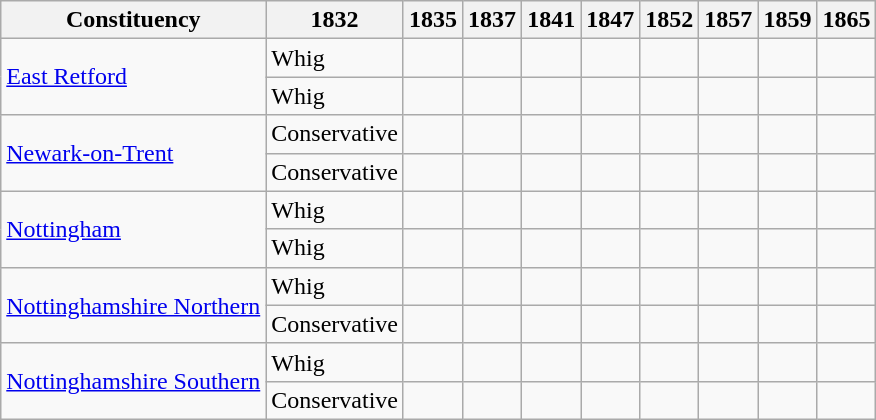<table class=wikitable sortable>
<tr>
<th>Constituency</th>
<th>1832</th>
<th>1835</th>
<th>1837</th>
<th>1841</th>
<th>1847</th>
<th>1852</th>
<th>1857</th>
<th>1859</th>
<th>1865</th>
</tr>
<tr>
<td rowspan=2><a href='#'>East Retford</a></td>
<td bgcolor=>Whig</td>
<td></td>
<td></td>
<td></td>
<td></td>
<td></td>
<td></td>
<td></td>
<td></td>
</tr>
<tr>
<td bgcolor=>Whig</td>
<td></td>
<td></td>
<td></td>
<td></td>
<td></td>
<td></td>
<td></td>
<td></td>
</tr>
<tr>
<td rowspan=2><a href='#'>Newark-on-Trent</a></td>
<td bgcolor=>Conservative</td>
<td></td>
<td></td>
<td></td>
<td></td>
<td></td>
<td></td>
<td></td>
<td></td>
</tr>
<tr>
<td bgcolor=>Conservative</td>
<td></td>
<td></td>
<td></td>
<td></td>
<td></td>
<td></td>
<td></td>
<td></td>
</tr>
<tr>
<td rowspan=2><a href='#'>Nottingham</a></td>
<td bgcolor=>Whig</td>
<td></td>
<td></td>
<td></td>
<td></td>
<td></td>
<td></td>
<td></td>
<td></td>
</tr>
<tr>
<td bgcolor=>Whig</td>
<td></td>
<td></td>
<td></td>
<td></td>
<td></td>
<td></td>
<td></td>
<td></td>
</tr>
<tr>
<td rowspan=2><a href='#'>Nottinghamshire Northern</a></td>
<td bgcolor=>Whig</td>
<td></td>
<td></td>
<td></td>
<td></td>
<td></td>
<td></td>
<td></td>
<td></td>
</tr>
<tr>
<td bgcolor=>Conservative</td>
<td></td>
<td></td>
<td></td>
<td></td>
<td></td>
<td></td>
<td></td>
<td></td>
</tr>
<tr>
<td rowspan=2><a href='#'>Nottinghamshire Southern</a></td>
<td bgcolor=>Whig</td>
<td></td>
<td></td>
<td></td>
<td></td>
<td></td>
<td></td>
<td></td>
<td></td>
</tr>
<tr>
<td bgcolor=>Conservative</td>
<td></td>
<td></td>
<td></td>
<td></td>
<td></td>
<td></td>
<td></td>
<td></td>
</tr>
</table>
